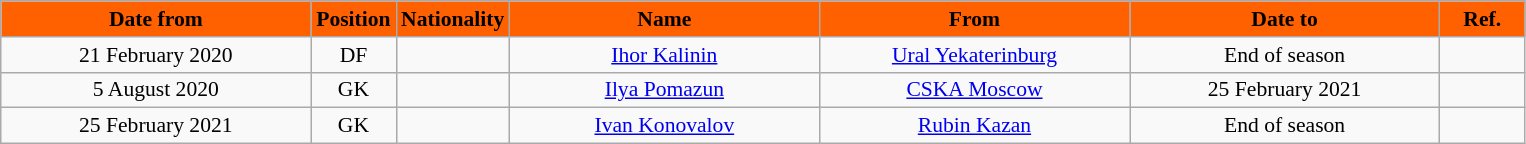<table class="wikitable" style="text-align:center; font-size:90%; ">
<tr>
<th style="background:#FF6000; color:black; width:200px;">Date from</th>
<th style="background:#FF6000; color:black; width:50px;">Position</th>
<th style="background:#FF6000; color:black; width:50px;">Nationality</th>
<th style="background:#FF6000; color:black; width:200px;">Name</th>
<th style="background:#FF6000; color:black; width:200px;">From</th>
<th style="background:#FF6000; color:black; width:200px;">Date to</th>
<th style="background:#FF6000; color:black; width:50px;">Ref.</th>
</tr>
<tr>
<td>21 February 2020</td>
<td>DF</td>
<td></td>
<td><a href='#'>Ihor Kalinin</a></td>
<td><a href='#'>Ural Yekaterinburg</a></td>
<td>End of season</td>
<td></td>
</tr>
<tr>
<td>5 August 2020</td>
<td>GK</td>
<td></td>
<td><a href='#'>Ilya Pomazun</a></td>
<td><a href='#'>CSKA Moscow</a></td>
<td>25 February 2021</td>
<td></td>
</tr>
<tr>
<td>25 February 2021</td>
<td>GK</td>
<td></td>
<td><a href='#'>Ivan Konovalov</a></td>
<td><a href='#'>Rubin Kazan</a></td>
<td>End of season</td>
<td></td>
</tr>
</table>
